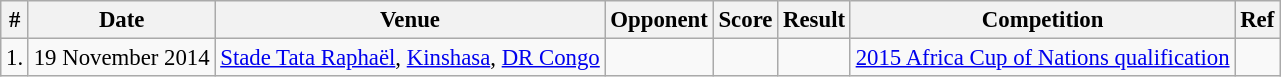<table class="wikitable" style="font-size:95%;">
<tr>
<th>#</th>
<th>Date</th>
<th>Venue</th>
<th>Opponent</th>
<th>Score</th>
<th>Result</th>
<th>Competition</th>
<th>Ref</th>
</tr>
<tr>
<td>1.</td>
<td>19 November 2014</td>
<td><a href='#'>Stade Tata Raphaël</a>, <a href='#'>Kinshasa</a>, <a href='#'>DR Congo</a></td>
<td></td>
<td></td>
<td></td>
<td><a href='#'>2015 Africa Cup of Nations qualification</a></td>
<td></td>
</tr>
</table>
